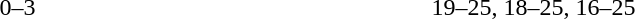<table>
<tr>
<th width=200></th>
<th width=80></th>
<th width=200></th>
<th width=220></th>
</tr>
<tr>
<td align=right></td>
<td>0–3</td>
<td><strong></strong></td>
<td>19–25, 18–25, 16–25</td>
</tr>
</table>
